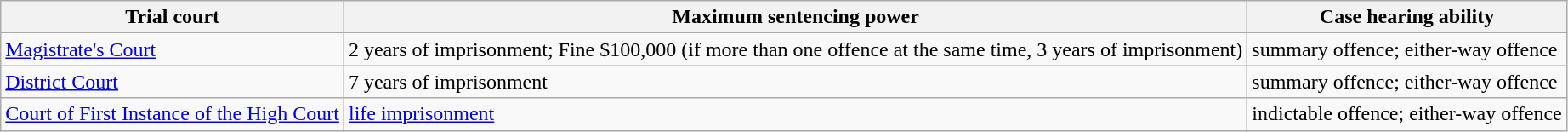<table class="wikitable">
<tr>
<th>Trial court</th>
<th>Maximum sentencing power</th>
<th>Case hearing ability</th>
</tr>
<tr>
<td><a href='#'>Magistrate's Court</a></td>
<td>2 years of imprisonment; Fine $100,000 (if more than one offence at the same time, 3 years of imprisonment)</td>
<td>summary offence; either-way offence</td>
</tr>
<tr>
<td><a href='#'>District Court</a></td>
<td>7 years of imprisonment</td>
<td>summary offence; either-way offence</td>
</tr>
<tr>
<td><a href='#'>Court of First Instance of the High Court</a></td>
<td><a href='#'>life imprisonment</a></td>
<td>indictable offence; either-way offence</td>
</tr>
</table>
